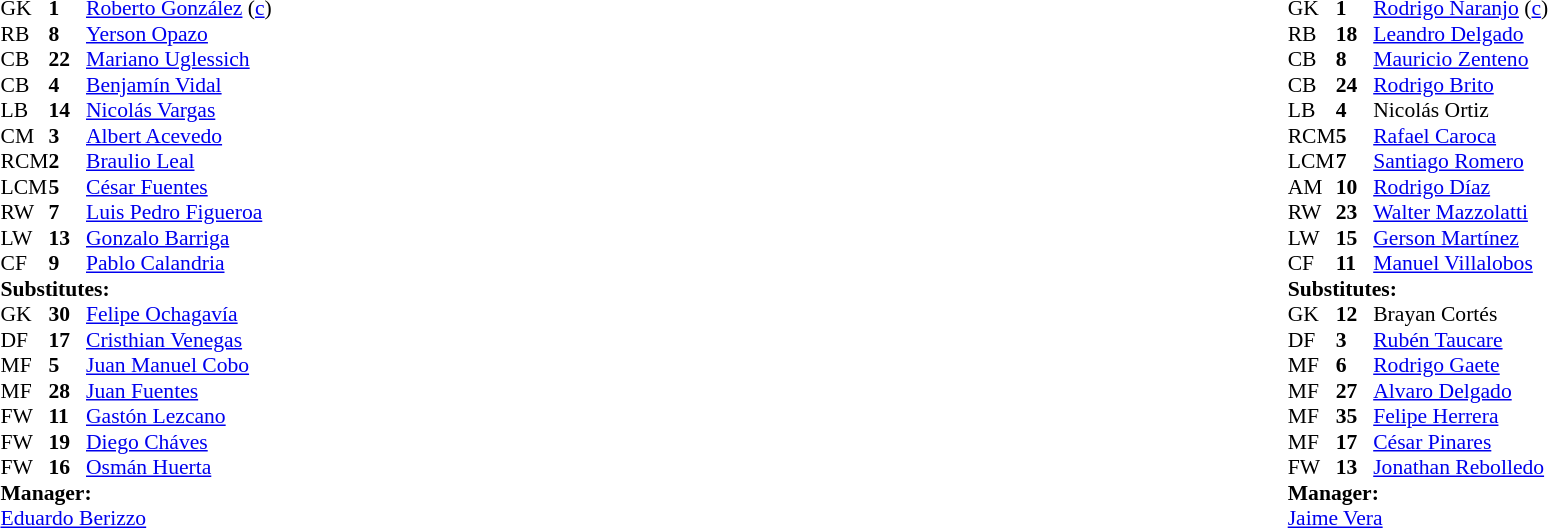<table style="width:100%">
<tr>
<td style="vertical-align:top; width:40%"><br><table style="font-size: 90%" cellspacing="0" cellpadding="0">
<tr>
<th width=25></th>
<th width=25></th>
</tr>
<tr>
<td>GK</td>
<td><strong>1</strong></td>
<td> <a href='#'>Roberto González</a> (<a href='#'>c</a>)</td>
</tr>
<tr>
<td>RB</td>
<td><strong>8</strong></td>
<td> <a href='#'>Yerson Opazo</a></td>
</tr>
<tr>
<td>CB</td>
<td><strong>22</strong></td>
<td> <a href='#'>Mariano Uglessich</a></td>
</tr>
<tr>
<td>CB</td>
<td><strong>4</strong></td>
<td> <a href='#'>Benjamín Vidal</a></td>
</tr>
<tr>
<td>LB</td>
<td><strong>14</strong></td>
<td> <a href='#'>Nicolás Vargas</a></td>
<td></td>
</tr>
<tr>
<td>CM</td>
<td><strong>3</strong></td>
<td> <a href='#'>Albert Acevedo</a></td>
</tr>
<tr>
<td>RCM</td>
<td><strong>2</strong></td>
<td> <a href='#'>Braulio Leal</a></td>
<td></td>
</tr>
<tr>
<td>LCM</td>
<td><strong>5</strong></td>
<td> <a href='#'>César Fuentes</a></td>
</tr>
<tr>
<td>RW</td>
<td><strong>7</strong></td>
<td> <a href='#'>Luis Pedro Figueroa</a></td>
</tr>
<tr>
<td>LW</td>
<td><strong>13</strong></td>
<td> <a href='#'>Gonzalo Barriga</a></td>
<td></td>
</tr>
<tr>
<td>CF</td>
<td><strong>9</strong></td>
<td> <a href='#'>Pablo Calandria</a></td>
<td></td>
</tr>
<tr>
<td colspan=3><strong>Substitutes:</strong></td>
</tr>
<tr>
<td>GK</td>
<td><strong>30</strong></td>
<td> <a href='#'>Felipe Ochagavía</a></td>
</tr>
<tr>
<td>DF</td>
<td><strong>17</strong></td>
<td> <a href='#'>Cristhian Venegas</a></td>
</tr>
<tr>
<td>MF</td>
<td><strong>5</strong></td>
<td> <a href='#'>Juan Manuel Cobo</a></td>
</tr>
<tr>
<td>MF</td>
<td><strong>28</strong></td>
<td> <a href='#'>Juan Fuentes</a></td>
</tr>
<tr>
<td>FW</td>
<td><strong>11</strong></td>
<td> <a href='#'>Gastón Lezcano</a></td>
<td></td>
</tr>
<tr>
<td>FW</td>
<td><strong>19</strong></td>
<td> <a href='#'>Diego Cháves</a></td>
<td></td>
</tr>
<tr>
<td>FW</td>
<td><strong>16</strong></td>
<td> <a href='#'>Osmán Huerta</a></td>
<td></td>
</tr>
<tr>
<td colspan=3><strong>Manager:</strong></td>
</tr>
<tr>
<td colspan=3> <a href='#'>Eduardo Berizzo</a></td>
</tr>
</table>
</td>
<td valign="top"></td>
<td style="vertical-align:top; width:50%"><br><table cellspacing="0" cellpadding="0" style="font-size:90%; margin:auto">
<tr>
<th width=25></th>
<th width=25></th>
</tr>
<tr>
<td>GK</td>
<td><strong>1</strong></td>
<td> <a href='#'>Rodrigo Naranjo</a> (<a href='#'>c</a>)</td>
</tr>
<tr>
<td>RB</td>
<td><strong>18</strong></td>
<td> <a href='#'>Leandro Delgado</a></td>
<td></td>
</tr>
<tr>
<td>CB</td>
<td><strong>8</strong></td>
<td> <a href='#'>Mauricio Zenteno</a></td>
<td></td>
</tr>
<tr>
<td>CB</td>
<td><strong>24</strong></td>
<td> <a href='#'>Rodrigo Brito</a></td>
<td></td>
</tr>
<tr>
<td>LB</td>
<td><strong>4</strong></td>
<td> Nicolás Ortiz</td>
<td></td>
<td></td>
</tr>
<tr>
<td>RCM</td>
<td><strong>5</strong></td>
<td> <a href='#'>Rafael Caroca</a></td>
</tr>
<tr>
<td>LCM</td>
<td><strong>7</strong></td>
<td> <a href='#'>Santiago Romero</a></td>
</tr>
<tr>
<td>AM</td>
<td><strong>10</strong></td>
<td> <a href='#'>Rodrigo Díaz</a></td>
</tr>
<tr>
<td>RW</td>
<td><strong>23</strong></td>
<td> <a href='#'>Walter Mazzolatti</a></td>
<td></td>
</tr>
<tr>
<td>LW</td>
<td><strong>15</strong></td>
<td> <a href='#'>Gerson Martínez</a></td>
</tr>
<tr>
<td>CF</td>
<td><strong>11</strong></td>
<td> <a href='#'>Manuel Villalobos</a></td>
</tr>
<tr>
<td colspan=3><strong>Substitutes:</strong></td>
</tr>
<tr>
<td>GK</td>
<td><strong>12</strong></td>
<td> Brayan Cortés</td>
</tr>
<tr>
<td>DF</td>
<td><strong>3</strong></td>
<td> <a href='#'>Rubén Taucare</a></td>
<td></td>
</tr>
<tr>
<td>MF</td>
<td><strong>6</strong></td>
<td> <a href='#'>Rodrigo Gaete</a></td>
</tr>
<tr>
<td>MF</td>
<td><strong>27</strong></td>
<td> <a href='#'>Alvaro Delgado</a></td>
</tr>
<tr>
<td>MF</td>
<td><strong>35</strong></td>
<td> <a href='#'>Felipe Herrera</a></td>
</tr>
<tr>
<td>MF</td>
<td><strong>17</strong></td>
<td> <a href='#'>César Pinares</a></td>
<td></td>
</tr>
<tr>
<td>FW</td>
<td><strong>13</strong></td>
<td> <a href='#'>Jonathan Rebolledo</a></td>
<td></td>
</tr>
<tr>
<td colspan=3><strong>Manager:</strong></td>
</tr>
<tr>
<td colspan=3> <a href='#'>Jaime Vera</a></td>
</tr>
</table>
</td>
</tr>
</table>
